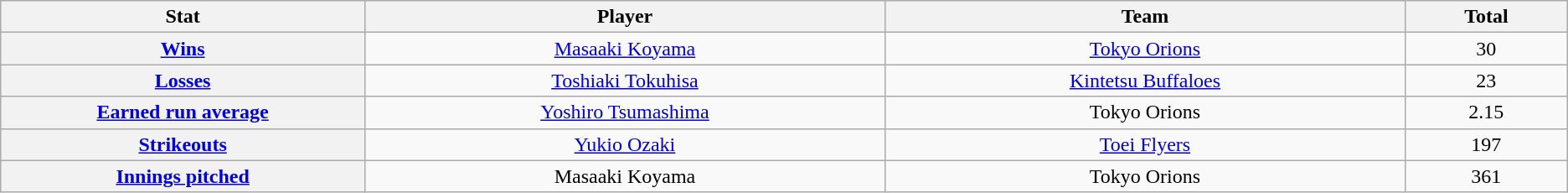<table class="wikitable" style="text-align:center;">
<tr>
<th scope="col" width="7%">Stat</th>
<th scope="col" width="10%">Player</th>
<th scope="col" width="10%">Team</th>
<th scope="col" width="3%">Total</th>
</tr>
<tr>
<th scope="row" style="text-align:center;"><a href='#'>Wins</a></th>
<td><a href='#'>Masaaki Koyama</a></td>
<td><a href='#'>Tokyo Orions</a></td>
<td>30</td>
</tr>
<tr>
<th scope="row" style="text-align:center;"><a href='#'>Losses</a></th>
<td><a href='#'>Toshiaki Tokuhisa</a></td>
<td><a href='#'>Kintetsu Buffaloes</a></td>
<td>23</td>
</tr>
<tr>
<th scope="row" style="text-align:center;"><a href='#'>Earned run average</a></th>
<td><a href='#'>Yoshiro Tsumashima</a></td>
<td>Tokyo Orions</td>
<td>2.15</td>
</tr>
<tr>
<th scope="row" style="text-align:center;"><a href='#'>Strikeouts</a></th>
<td><a href='#'>Yukio Ozaki</a></td>
<td><a href='#'>Toei Flyers</a></td>
<td>197</td>
</tr>
<tr>
<th scope="row" style="text-align:center;"><a href='#'>Innings pitched</a></th>
<td>Masaaki Koyama</td>
<td>Tokyo Orions</td>
<td>361</td>
</tr>
</table>
